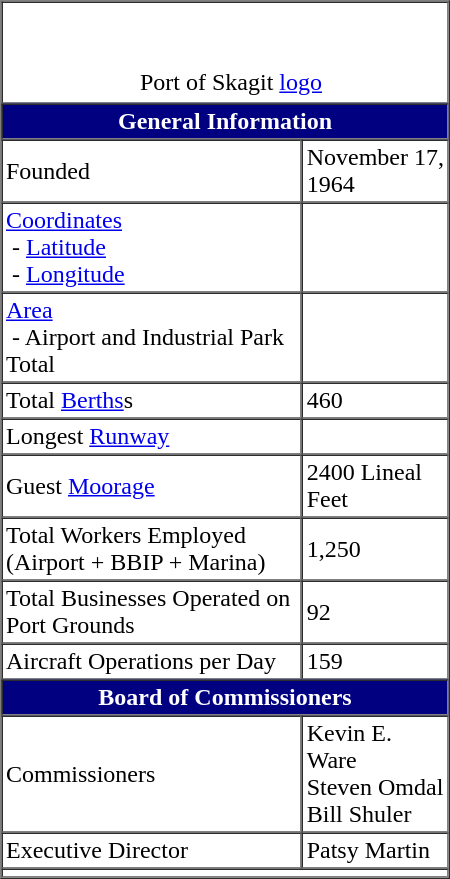<table style="margin:0 0 1em 1em" border="1" cellpadding="2" cellspacing="0" align="right" width="300px">
<tr>
<td align="center" colspan=2><br><table border="0" cellpadding="2" cellspacing="0">
<tr>
<td align="center"> </td>
<td align="center"></td>
</tr>
<tr>
<td align="center"> </td>
<td align="center">Port of Skagit <a href='#'>logo</a></td>
</tr>
</table>
</td>
</tr>
<tr>
<th colspan="2" style="color: white; background: navy;">General Information</th>
</tr>
<tr>
<td>Founded</td>
<td>November 17, 1964</td>
</tr>
<tr>
<td><a href='#'>Coordinates</a><br> - <a href='#'>Latitude</a><br> - <a href='#'>Longitude</a></td>
<td><br></td>
</tr>
<tr>
<td><a href='#'>Area</a><br> - Airport and Industrial Park Total</td>
<td><br></td>
</tr>
<tr>
<td>Total <a href='#'>Berths</a>s</td>
<td>460</td>
</tr>
<tr>
<td>Longest <a href='#'>Runway</a></td>
<td></td>
</tr>
<tr>
<td>Guest <a href='#'>Moorage</a></td>
<td>2400 Lineal Feet</td>
</tr>
<tr>
<td>Total Workers Employed (Airport + BBIP + Marina)</td>
<td>1,250</td>
</tr>
<tr>
<td>Total Businesses Operated on Port Grounds</td>
<td>92</td>
</tr>
<tr>
<td>Aircraft Operations per Day</td>
<td>159</td>
</tr>
<tr>
<th colspan="2" style="color: white; background: navy;">Board of Commissioners</th>
</tr>
<tr>
<td>Commissioners</td>
<td>Kevin E. Ware<br>Steven Omdal<br>Bill Shuler</td>
</tr>
<tr>
<td>Executive Director</td>
<td>Patsy Martin</td>
</tr>
<tr>
<td align="center" colspan="2"></td>
</tr>
</table>
